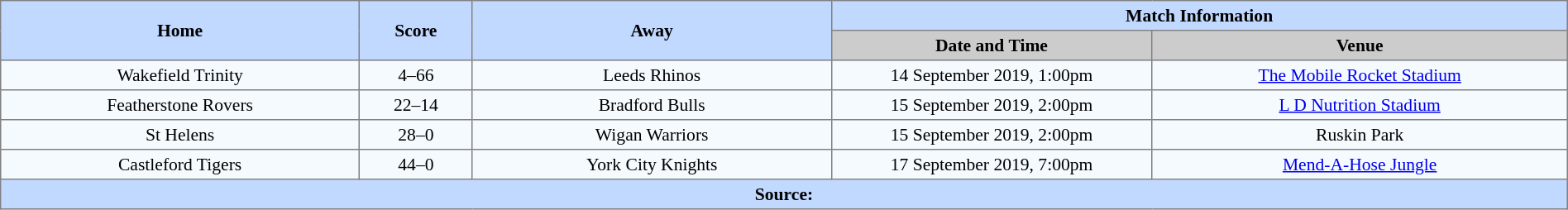<table border=1 style="border-collapse:collapse; font-size:90%; text-align:center;" cellpadding=3 cellspacing=0 width=100%>
<tr bgcolor=#C1D8FF>
<th rowspan=2 width=19%>Home</th>
<th rowspan=2 width=6%>Score</th>
<th rowspan=2 width=19%>Away</th>
<th colspan=2>Match Information</th>
</tr>
<tr bgcolor=#CCCCCC>
<th width=17%>Date and Time</th>
<th width=22%>Venue</th>
</tr>
<tr bgcolor=#F5FAFF>
<td> Wakefield Trinity</td>
<td>4–66</td>
<td> Leeds Rhinos</td>
<td>14 September 2019, 1:00pm</td>
<td><a href='#'>The Mobile Rocket Stadium</a></td>
</tr>
<tr bgcolor=#F5FAFF>
<td> Featherstone Rovers</td>
<td>22–14</td>
<td> Bradford Bulls</td>
<td>15 September 2019, 2:00pm</td>
<td><a href='#'>L D Nutrition Stadium</a></td>
</tr>
<tr bgcolor=#F5FAFF>
<td> St Helens</td>
<td>28–0</td>
<td> Wigan Warriors</td>
<td>15 September 2019, 2:00pm</td>
<td>Ruskin Park</td>
</tr>
<tr bgcolor=#F5FAFF>
<td> Castleford Tigers</td>
<td>44–0</td>
<td> York City Knights</td>
<td>17 September 2019, 7:00pm</td>
<td><a href='#'>Mend-A-Hose Jungle</a></td>
</tr>
<tr style="background:#c1d8ff;">
<th colspan=6>Source:</th>
</tr>
</table>
